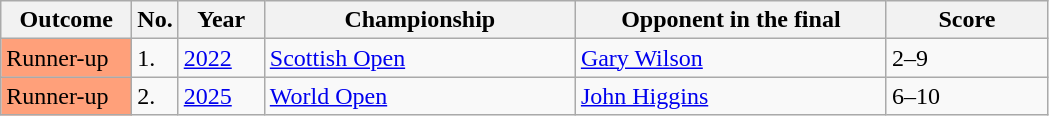<table class="wikitable sortable">
<tr>
<th width="80">Outcome</th>
<th width="20">No.</th>
<th width="50">Year</th>
<th width="200">Championship</th>
<th width="200">Opponent in the final</th>
<th width="100">Score</th>
</tr>
<tr>
<td style="background:#ffa07a;">Runner-up</td>
<td>1.</td>
<td><a href='#'>2022</a></td>
<td><a href='#'>Scottish Open</a></td>
<td> <a href='#'>Gary Wilson</a></td>
<td>2–9</td>
</tr>
<tr>
<td style="background:#ffa07a;">Runner-up</td>
<td>2.</td>
<td><a href='#'>2025</a></td>
<td><a href='#'>World Open</a></td>
<td> <a href='#'>John Higgins</a></td>
<td>6–10</td>
</tr>
</table>
